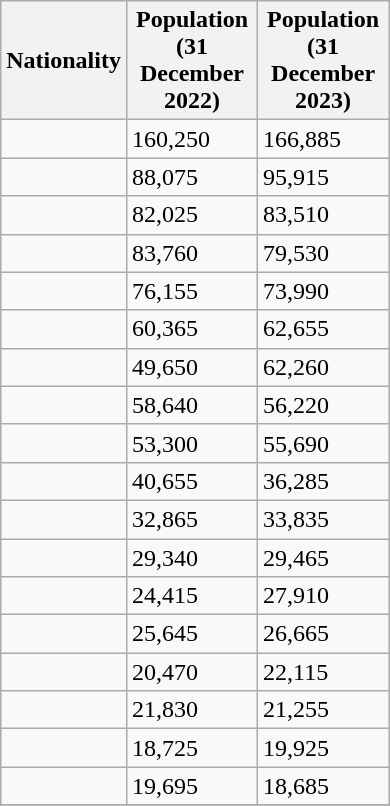<table class="wikitable floatright">
<tr>
<th scope="col">Nationality</th>
<th scope="col" style="max-width:5em;">Population (31 December 2022)</th>
<th scope="col" style="max-width:5em;">Population (31 December 2023)</th>
</tr>
<tr>
<td></td>
<td>160,250</td>
<td>166,885</td>
</tr>
<tr>
<td></td>
<td>88,075</td>
<td>95,915</td>
</tr>
<tr>
<td></td>
<td>82,025</td>
<td>83,510</td>
</tr>
<tr>
<td></td>
<td>83,760</td>
<td>79,530</td>
</tr>
<tr>
<td></td>
<td>76,155</td>
<td>73,990</td>
</tr>
<tr>
<td></td>
<td>60,365</td>
<td>62,655</td>
</tr>
<tr>
<td></td>
<td>49,650</td>
<td>62,260</td>
</tr>
<tr>
<td></td>
<td>58,640</td>
<td>56,220</td>
</tr>
<tr>
<td></td>
<td>53,300</td>
<td>55,690</td>
</tr>
<tr>
<td></td>
<td>40,655</td>
<td>36,285</td>
</tr>
<tr>
<td></td>
<td>32,865</td>
<td>33,835</td>
</tr>
<tr>
<td></td>
<td>29,340</td>
<td>29,465</td>
</tr>
<tr>
<td></td>
<td>24,415</td>
<td>27,910</td>
</tr>
<tr>
<td></td>
<td>25,645</td>
<td>26,665</td>
</tr>
<tr>
<td></td>
<td>20,470</td>
<td>22,115</td>
</tr>
<tr>
<td></td>
<td>21,830</td>
<td>21,255</td>
</tr>
<tr>
<td></td>
<td>18,725</td>
<td>19,925</td>
</tr>
<tr>
<td></td>
<td>19,695</td>
<td>18,685</td>
</tr>
<tr>
</tr>
</table>
